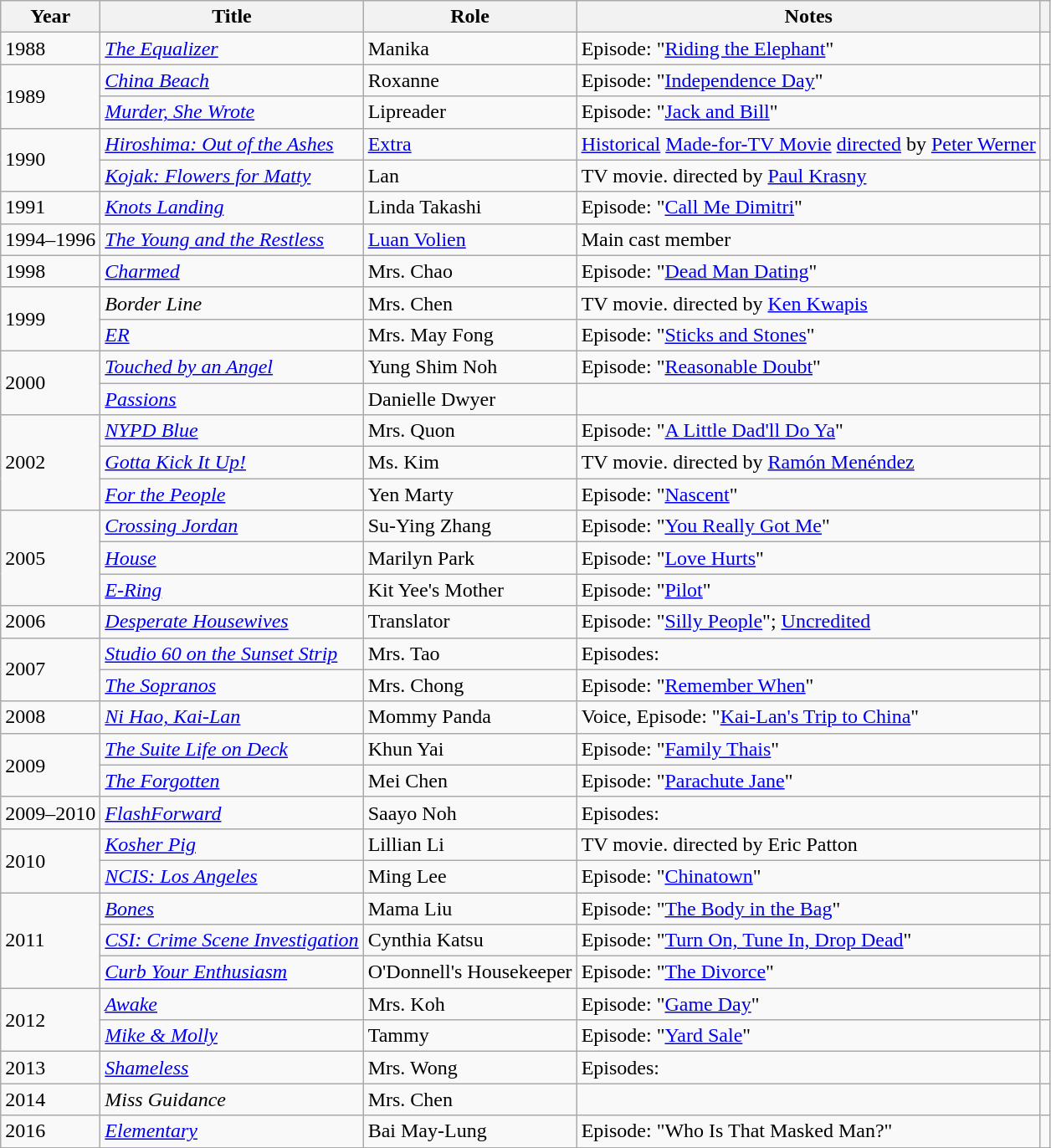<table class="wikitable sortable">
<tr>
<th>Year</th>
<th>Title</th>
<th>Role</th>
<th class="unsortable">Notes</th>
<th class="unsortable"></th>
</tr>
<tr>
<td>1988</td>
<td><em><a href='#'>The Equalizer</a></em></td>
<td>Manika</td>
<td>Episode: "<a href='#'>Riding the Elephant</a>"</td>
<td></td>
</tr>
<tr>
<td rowspan="2">1989</td>
<td><em><a href='#'>China Beach</a></em></td>
<td>Roxanne</td>
<td>Episode: "<a href='#'>Independence Day</a>"</td>
<td></td>
</tr>
<tr>
<td><em><a href='#'>Murder, She Wrote</a></em></td>
<td>Lipreader</td>
<td>Episode: "<a href='#'>Jack and Bill</a>"</td>
<td></td>
</tr>
<tr>
<td rowspan="2">1990</td>
<td><em><a href='#'>Hiroshima: Out of the Ashes</a></em></td>
<td><a href='#'>Extra</a></td>
<td><a href='#'>Historical</a> <a href='#'>Made-for-TV Movie</a> <a href='#'>directed</a> by <a href='#'>Peter Werner</a></td>
<td></td>
</tr>
<tr>
<td><em><a href='#'>Kojak: Flowers for Matty</a></em></td>
<td>Lan</td>
<td>TV movie. directed by <a href='#'>Paul Krasny</a></td>
<td></td>
</tr>
<tr>
<td>1991</td>
<td><em><a href='#'>Knots Landing</a></em></td>
<td>Linda Takashi</td>
<td>Episode: "<a href='#'>Call Me Dimitri</a>"</td>
<td></td>
</tr>
<tr>
<td>1994–1996</td>
<td><em><a href='#'>The Young and the Restless</a></em></td>
<td><a href='#'>Luan Volien</a></td>
<td>Main cast member</td>
<td></td>
</tr>
<tr>
<td>1998</td>
<td><em><a href='#'>Charmed</a></em></td>
<td>Mrs. Chao</td>
<td>Episode: "<a href='#'>Dead Man Dating</a>"</td>
<td></td>
</tr>
<tr>
<td rowspan="2">1999</td>
<td><em>Border Line</em></td>
<td>Mrs. Chen</td>
<td>TV movie. directed by <a href='#'>Ken Kwapis</a></td>
<td></td>
</tr>
<tr>
<td><em><a href='#'>ER</a></em></td>
<td>Mrs. May Fong</td>
<td>Episode: "<a href='#'>Sticks and Stones</a>"</td>
<td></td>
</tr>
<tr>
<td rowspan="2">2000</td>
<td><em><a href='#'>Touched by an Angel</a></em></td>
<td>Yung Shim Noh</td>
<td>Episode: "<a href='#'>Reasonable Doubt</a>"</td>
<td></td>
</tr>
<tr>
<td><em><a href='#'>Passions</a></em></td>
<td>Danielle Dwyer</td>
<td></td>
<td></td>
</tr>
<tr>
<td rowspan="3">2002</td>
<td><em><a href='#'>NYPD Blue</a></em></td>
<td>Mrs. Quon</td>
<td>Episode: "<a href='#'>A Little Dad'll Do Ya</a>"</td>
<td></td>
</tr>
<tr>
<td><em><a href='#'>Gotta Kick It Up!</a></em></td>
<td>Ms. Kim</td>
<td>TV movie. directed by <a href='#'>Ramón Menéndez</a></td>
<td></td>
</tr>
<tr>
<td><em><a href='#'>For the People</a></em></td>
<td>Yen Marty</td>
<td>Episode: "<a href='#'>Nascent</a>"</td>
<td></td>
</tr>
<tr>
<td rowspan="3">2005</td>
<td><em><a href='#'>Crossing Jordan</a></em></td>
<td>Su-Ying Zhang</td>
<td>Episode: "<a href='#'>You Really Got Me</a>"</td>
<td></td>
</tr>
<tr>
<td><em><a href='#'>House</a></em></td>
<td>Marilyn Park</td>
<td>Episode: "<a href='#'>Love Hurts</a>"</td>
<td></td>
</tr>
<tr>
<td><em><a href='#'>E-Ring</a></em></td>
<td>Kit Yee's Mother</td>
<td>Episode: "<a href='#'>Pilot</a>"</td>
<td></td>
</tr>
<tr>
<td>2006</td>
<td><em><a href='#'>Desperate Housewives</a></em></td>
<td>Translator</td>
<td>Episode: "<a href='#'>Silly People</a>"; <a href='#'>Uncredited</a></td>
<td></td>
</tr>
<tr>
<td rowspan="2">2007</td>
<td><em><a href='#'>Studio 60 on the Sunset Strip</a></em></td>
<td>Mrs. Tao</td>
<td>Episodes: </td>
<td></td>
</tr>
<tr>
<td><em><a href='#'>The Sopranos</a></em></td>
<td>Mrs. Chong</td>
<td>Episode: "<a href='#'>Remember When</a>"</td>
<td></td>
</tr>
<tr>
<td>2008</td>
<td><em><a href='#'>Ni Hao, Kai-Lan</a></em></td>
<td>Mommy Panda</td>
<td>Voice, Episode: "<a href='#'>Kai-Lan's Trip to China</a>"</td>
<td></td>
</tr>
<tr>
<td rowspan="2">2009</td>
<td><em><a href='#'>The Suite Life on Deck</a></em></td>
<td>Khun Yai</td>
<td>Episode: "<a href='#'>Family Thais</a>"</td>
<td></td>
</tr>
<tr>
<td><em><a href='#'>The Forgotten</a></em></td>
<td>Mei Chen</td>
<td>Episode: "<a href='#'>Parachute Jane</a>"</td>
<td></td>
</tr>
<tr>
<td>2009–2010</td>
<td><em><a href='#'>FlashForward</a></em></td>
<td>Saayo Noh</td>
<td>Episodes: </td>
<td></td>
</tr>
<tr>
<td rowspan="2">2010</td>
<td><em><a href='#'>Kosher Pig</a></em></td>
<td>Lillian Li</td>
<td>TV movie. directed by Eric Patton</td>
<td></td>
</tr>
<tr>
<td><em><a href='#'>NCIS: Los Angeles</a></em></td>
<td>Ming Lee</td>
<td>Episode: "<a href='#'>Chinatown</a>"</td>
<td></td>
</tr>
<tr>
<td rowspan="3">2011</td>
<td><em><a href='#'>Bones</a></em></td>
<td>Mama Liu</td>
<td>Episode: "<a href='#'>The Body in the Bag</a>"</td>
<td></td>
</tr>
<tr>
<td><em><a href='#'>CSI: Crime Scene Investigation</a></em></td>
<td>Cynthia Katsu</td>
<td>Episode: "<a href='#'>Turn On, Tune In, Drop Dead</a>"</td>
<td></td>
</tr>
<tr>
<td><em><a href='#'>Curb Your Enthusiasm</a></em></td>
<td>O'Donnell's Housekeeper</td>
<td>Episode: "<a href='#'>The Divorce</a>"</td>
<td></td>
</tr>
<tr>
<td rowspan="2">2012</td>
<td><em><a href='#'>Awake</a></em></td>
<td>Mrs. Koh</td>
<td>Episode: "<a href='#'>Game Day</a>"</td>
<td></td>
</tr>
<tr>
<td><em><a href='#'>Mike & Molly</a></em></td>
<td>Tammy</td>
<td>Episode: "<a href='#'>Yard Sale</a>"</td>
<td></td>
</tr>
<tr>
<td>2013</td>
<td><em><a href='#'>Shameless</a></em></td>
<td>Mrs. Wong</td>
<td>Episodes: </td>
<td></td>
</tr>
<tr>
<td>2014</td>
<td><em>Miss Guidance</em></td>
<td>Mrs. Chen</td>
<td></td>
<td></td>
</tr>
<tr>
<td>2016</td>
<td><em><a href='#'>Elementary</a></em></td>
<td>Bai May-Lung</td>
<td>Episode: "Who Is That Masked Man?"</td>
<td></td>
</tr>
</table>
